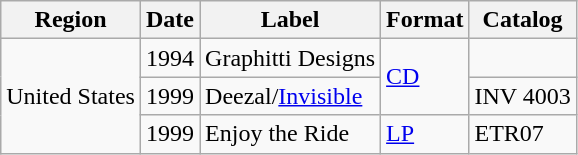<table class="wikitable">
<tr>
<th>Region</th>
<th>Date</th>
<th>Label</th>
<th>Format</th>
<th>Catalog</th>
</tr>
<tr>
<td rowspan="3">United States</td>
<td>1994</td>
<td>Graphitti Designs</td>
<td rowspan="2"><a href='#'>CD</a></td>
<td></td>
</tr>
<tr>
<td>1999</td>
<td>Deezal/<a href='#'>Invisible</a></td>
<td>INV 4003</td>
</tr>
<tr>
<td>1999</td>
<td>Enjoy the Ride</td>
<td><a href='#'>LP</a></td>
<td>ETR07</td>
</tr>
</table>
